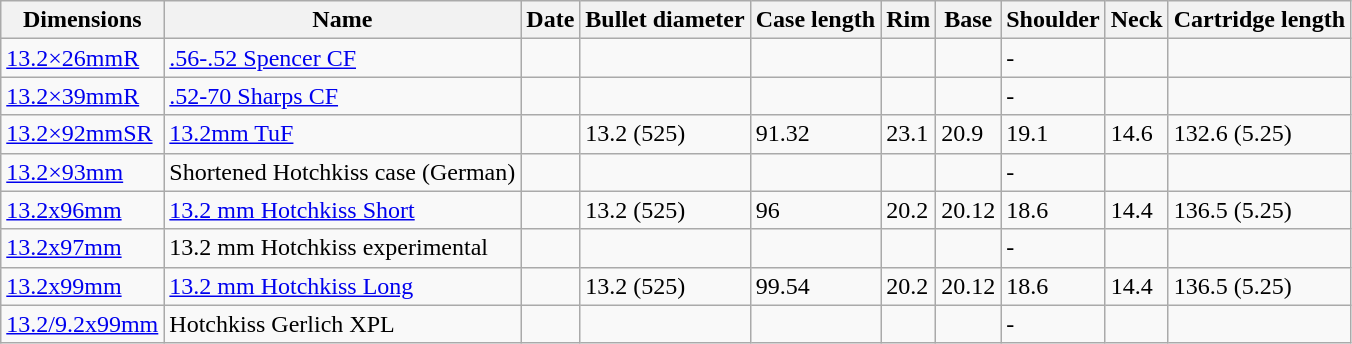<table class="wikitable sortable" ="font-size: 9pt; width:750px; text-align:center">
<tr>
<th>Dimensions</th>
<th>Name</th>
<th>Date</th>
<th data-sort-type="number">Bullet diameter</th>
<th>Case length</th>
<th data-sort-type="number">Rim</th>
<th data-sort-type="number">Base</th>
<th>Shoulder</th>
<th data-sort-type="number">Neck</th>
<th>Cartridge length</th>
</tr>
<tr>
<td><a href='#'>13.2×26mmR</a></td>
<td><a href='#'>.56-.52 Spencer CF</a></td>
<td></td>
<td></td>
<td></td>
<td></td>
<td></td>
<td>-</td>
<td></td>
<td></td>
</tr>
<tr>
<td><a href='#'>13.2×39mmR</a></td>
<td><a href='#'>.52-70 Sharps CF</a></td>
<td></td>
<td></td>
<td></td>
<td></td>
<td></td>
<td>-</td>
<td></td>
<td></td>
</tr>
<tr>
<td><a href='#'>13.2×92mmSR</a></td>
<td><a href='#'>13.2mm TuF</a></td>
<td></td>
<td>13.2 (525)</td>
<td>91.32</td>
<td>23.1</td>
<td>20.9</td>
<td>19.1</td>
<td>14.6</td>
<td>132.6 (5.25)</td>
</tr>
<tr>
<td><a href='#'>13.2×93mm</a></td>
<td>Shortened Hotchkiss case (German)</td>
<td></td>
<td></td>
<td></td>
<td></td>
<td></td>
<td>-</td>
<td></td>
<td></td>
</tr>
<tr>
<td><a href='#'>13.2x96mm</a></td>
<td><a href='#'>13.2 mm Hotchkiss Short</a></td>
<td></td>
<td>13.2 (525)</td>
<td>96</td>
<td>20.2</td>
<td>20.12</td>
<td>18.6</td>
<td>14.4</td>
<td>136.5 (5.25)</td>
</tr>
<tr>
<td><a href='#'>13.2x97mm</a></td>
<td>13.2 mm Hotchkiss experimental</td>
<td></td>
<td></td>
<td></td>
<td></td>
<td></td>
<td>-</td>
<td></td>
<td></td>
</tr>
<tr>
<td><a href='#'>13.2x99mm</a></td>
<td><a href='#'>13.2 mm Hotchkiss Long</a></td>
<td></td>
<td>13.2 (525)</td>
<td>99.54</td>
<td>20.2</td>
<td>20.12</td>
<td>18.6</td>
<td>14.4</td>
<td>136.5 (5.25)</td>
</tr>
<tr>
<td><a href='#'>13.2/9.2x99mm</a></td>
<td>Hotchkiss Gerlich XPL</td>
<td></td>
<td></td>
<td></td>
<td></td>
<td></td>
<td>-</td>
<td></td>
<td></td>
</tr>
</table>
